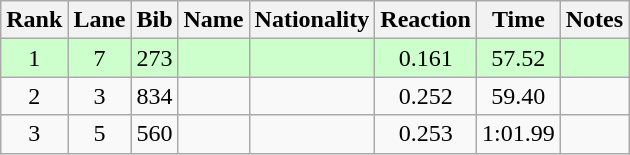<table class="wikitable sortable" style="text-align:center">
<tr>
<th>Rank</th>
<th>Lane</th>
<th>Bib</th>
<th>Name</th>
<th>Nationality</th>
<th>Reaction</th>
<th>Time</th>
<th>Notes</th>
</tr>
<tr bgcolor=ccffcc>
<td>1</td>
<td>7</td>
<td>273</td>
<td align=left></td>
<td align=left></td>
<td>0.161</td>
<td>57.52</td>
<td><strong></strong></td>
</tr>
<tr>
<td>2</td>
<td>3</td>
<td>834</td>
<td align=left></td>
<td align=left></td>
<td>0.252</td>
<td>59.40</td>
<td></td>
</tr>
<tr>
<td>3</td>
<td>5</td>
<td>560</td>
<td align=left></td>
<td align=left></td>
<td>0.253</td>
<td>1:01.99</td>
<td></td>
</tr>
</table>
